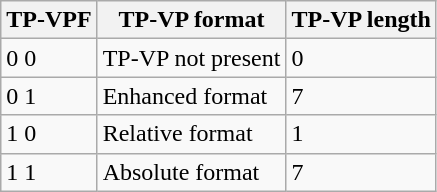<table class="wikitable" style="text-align:left">
<tr>
<th>TP-VPF</th>
<th>TP-VP format</th>
<th>TP-VP length</th>
</tr>
<tr>
<td>0 0</td>
<td>TP-VP not present</td>
<td>0</td>
</tr>
<tr>
<td>0 1</td>
<td>Enhanced format</td>
<td>7</td>
</tr>
<tr>
<td>1 0</td>
<td>Relative format</td>
<td>1</td>
</tr>
<tr>
<td>1 1</td>
<td>Absolute format</td>
<td>7</td>
</tr>
</table>
